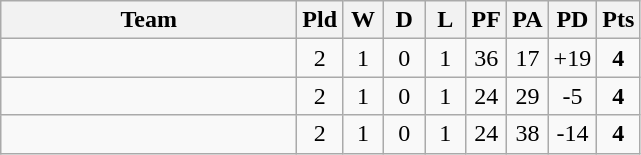<table class="wikitable" style="text-align:center;">
<tr>
<th width="190">Team</th>
<th width="20" abbr="Played">Pld</th>
<th width="20" abbr="Won">W</th>
<th width="20" abbr="Drawn">D</th>
<th width="20" abbr="Lost">L</th>
<th width="20" abbr="Points for">PF</th>
<th width="20" abbr="Points against">PA</th>
<th width="25" abbr="Points difference">PD</th>
<th width="20" abbr="Points">Pts</th>
</tr>
<tr style="background:">
<td align="left"></td>
<td>2</td>
<td>1</td>
<td>0</td>
<td>1</td>
<td>36</td>
<td>17</td>
<td>+19</td>
<td><strong>4</strong></td>
</tr>
<tr>
<td align="left"></td>
<td>2</td>
<td>1</td>
<td>0</td>
<td>1</td>
<td>24</td>
<td>29</td>
<td>-5</td>
<td><strong>4</strong></td>
</tr>
<tr style="background:">
<td align="left"></td>
<td>2</td>
<td>1</td>
<td>0</td>
<td>1</td>
<td>24</td>
<td>38</td>
<td>-14</td>
<td><strong>4</strong></td>
</tr>
</table>
